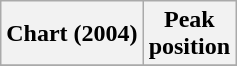<table class="wikitable plainrowheaders">
<tr>
<th scope="col">Chart (2004)</th>
<th scope="col">Peak<br>position</th>
</tr>
<tr>
</tr>
</table>
